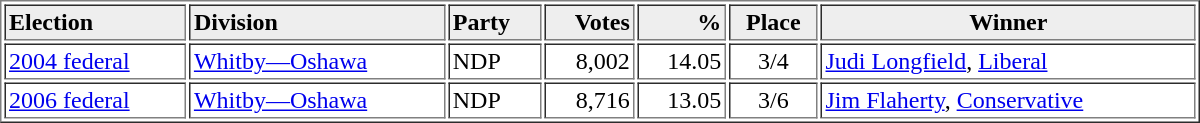<table style="width:800px;" border="1" cellspacing="2" cellpadding="2">
<tr style="background:#eee;">
<th style="text-align:left;">Election</th>
<th style="text-align:left;">Division</th>
<th style="text-align:left;">Party</th>
<th style="text-align:right;">Votes</th>
<th style="text-align:right;">%</th>
<th style="text-align:center;">Place</th>
<th style="text-align:center;">Winner</th>
</tr>
<tr>
<td style="text-align:left;"><a href='#'>2004 federal</a></td>
<td style="text-align:left;"><a href='#'>Whitby—Oshawa</a></td>
<td style="text-align:left;">NDP</td>
<td style="text-align:right;">8,002</td>
<td style="text-align:right;">14.05</td>
<td style="text-align:center;">3/4</td>
<td style="text-align:left;"><a href='#'>Judi Longfield</a>, <a href='#'>Liberal</a></td>
</tr>
<tr>
<td style="text-align:left;"><a href='#'>2006 federal</a></td>
<td style="text-align:left;"><a href='#'>Whitby—Oshawa</a></td>
<td style="text-align:left;">NDP</td>
<td style="text-align:right;">8,716</td>
<td style="text-align:right;">13.05</td>
<td style="text-align:center;">3/6</td>
<td style="text-align:left;"><a href='#'>Jim Flaherty</a>, <a href='#'>Conservative</a></td>
</tr>
</table>
